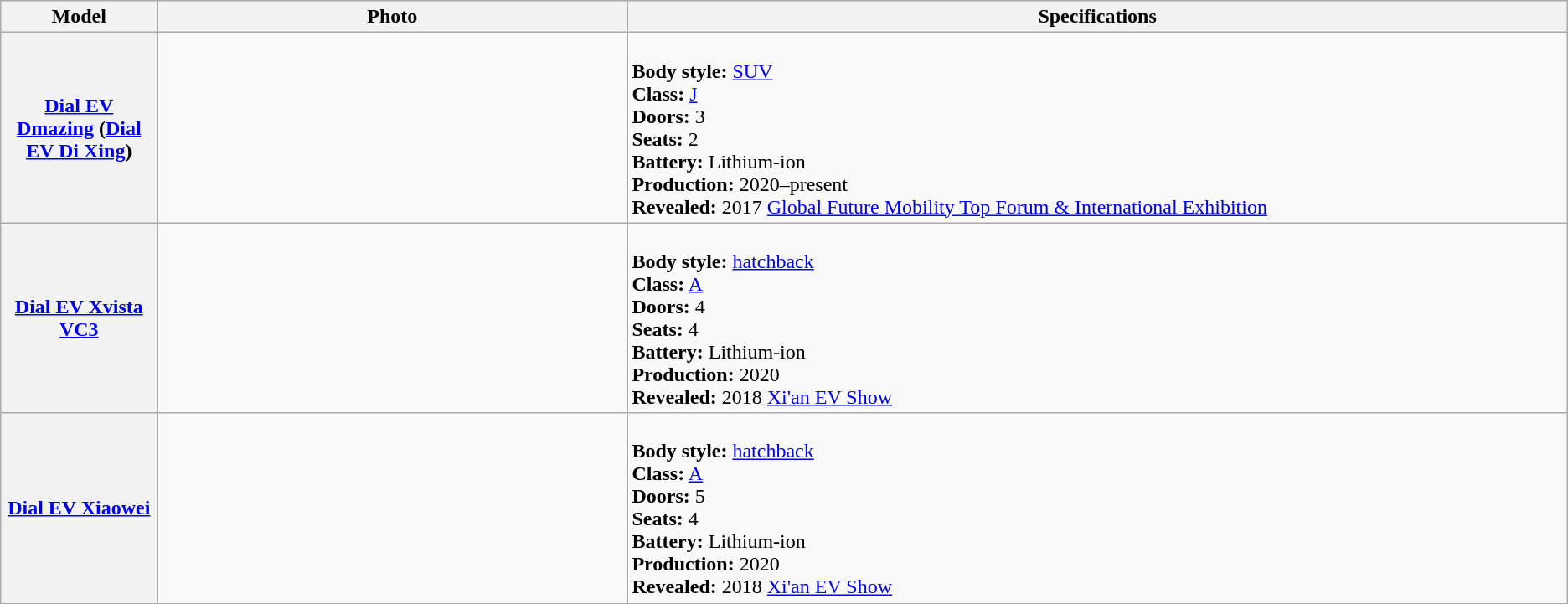<table class="wikitable">
<tr>
<th width=10%>Model</th>
<th width=30%>Photo</th>
<th width=100%>Specifications</th>
</tr>
<tr>
<th><a href='#'>Dial EV Dmazing</a> (<a href='#'>Dial EV Di Xing</a>)</th>
<td></td>
<td><br><strong>Body style:</strong> <a href='#'>SUV</a><br><strong>Class:</strong> <a href='#'>J</a><br><strong>Doors:</strong> 3<br><strong>Seats:</strong> 2<br><strong>Battery:</strong> Lithium-ion<br><strong>Production:</strong> 2020–present<br><strong>Revealed:</strong> 2017 <a href='#'>Global Future Mobility Top Forum & International Exhibition</a></td>
</tr>
<tr>
<th><a href='#'>Dial EV Xvista VC3</a></th>
<td></td>
<td><br><strong>Body style:</strong> <a href='#'>hatchback</a><br><strong>Class:</strong> <a href='#'>A</a><br><strong>Doors:</strong> 4<br><strong>Seats:</strong> 4<br><strong>Battery:</strong> Lithium-ion<br><strong>Production:</strong> 2020<br><strong>Revealed:</strong> 2018 <a href='#'>Xi'an EV Show</a></td>
</tr>
<tr>
<th><a href='#'>Dial EV Xiaowei</a></th>
<td></td>
<td><br><strong>Body style:</strong> <a href='#'>hatchback</a><br><strong>Class:</strong> <a href='#'>A</a><br><strong>Doors:</strong> 5<br><strong>Seats:</strong> 4<br><strong>Battery:</strong> Lithium-ion<br><strong>Production:</strong> 2020<br><strong>Revealed:</strong> 2018 <a href='#'>Xi'an EV Show</a></td>
</tr>
<tr>
</tr>
</table>
